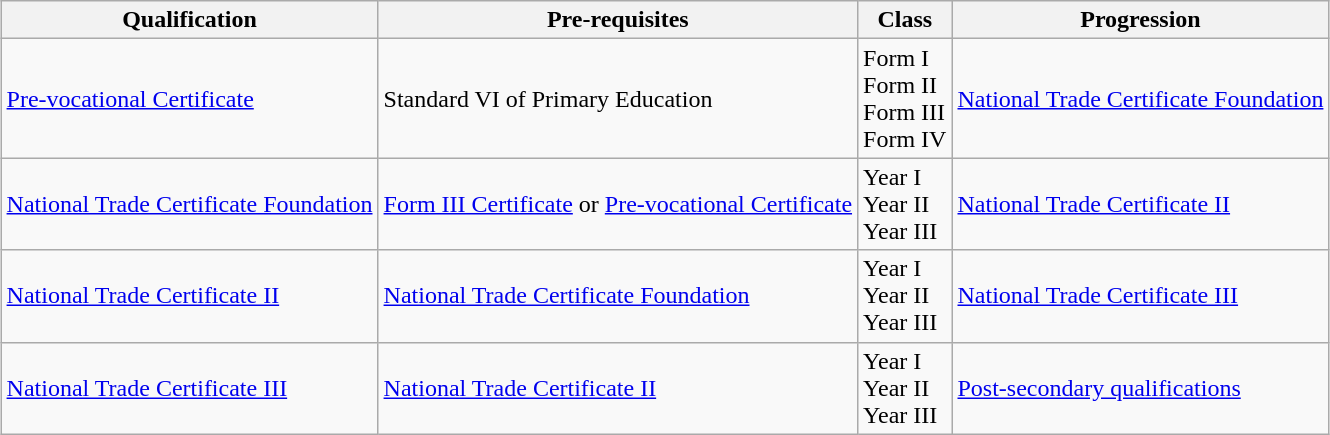<table class="wikitable" style="margin:auto;">
<tr>
<th>Qualification</th>
<th>Pre-requisites</th>
<th>Class</th>
<th>Progression</th>
</tr>
<tr>
<td><a href='#'>Pre-vocational Certificate</a></td>
<td>Standard VI of Primary Education</td>
<td>Form I<br>Form II<br>Form III<br>Form IV</td>
<td><a href='#'>National Trade Certificate Foundation</a></td>
</tr>
<tr>
<td><a href='#'>National Trade Certificate Foundation</a></td>
<td><a href='#'>Form III Certificate</a> or <a href='#'>Pre-vocational Certificate</a></td>
<td>Year I<br>Year II<br>Year III</td>
<td><a href='#'>National Trade Certificate II</a></td>
</tr>
<tr>
<td><a href='#'>National Trade Certificate II</a></td>
<td><a href='#'>National Trade Certificate Foundation</a></td>
<td>Year I<br>Year II<br>Year III</td>
<td><a href='#'>National Trade Certificate III</a></td>
</tr>
<tr>
<td><a href='#'>National Trade Certificate III</a></td>
<td><a href='#'>National Trade Certificate II</a></td>
<td>Year I<br>Year II<br>Year III</td>
<td><a href='#'>Post-secondary qualifications</a></td>
</tr>
</table>
